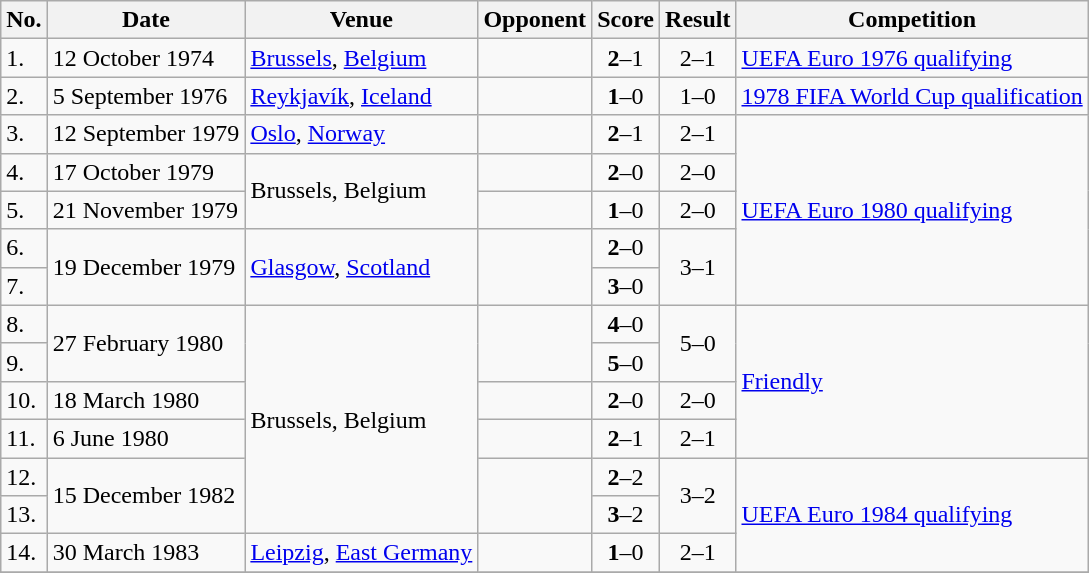<table class="wikitable">
<tr>
<th>No.</th>
<th>Date</th>
<th>Venue</th>
<th>Opponent</th>
<th>Score</th>
<th>Result</th>
<th>Competition</th>
</tr>
<tr>
<td>1.</td>
<td>12 October 1974</td>
<td><a href='#'>Brussels</a>, <a href='#'>Belgium</a></td>
<td></td>
<td align=center><strong>2</strong>–1</td>
<td align=center>2–1</td>
<td><a href='#'>UEFA Euro 1976 qualifying</a></td>
</tr>
<tr>
<td>2.</td>
<td>5 September 1976</td>
<td><a href='#'>Reykjavík</a>, <a href='#'>Iceland</a></td>
<td></td>
<td align=center><strong>1</strong>–0</td>
<td align=center>1–0</td>
<td><a href='#'>1978 FIFA World Cup qualification</a></td>
</tr>
<tr>
<td>3.</td>
<td>12 September 1979</td>
<td><a href='#'>Oslo</a>, <a href='#'>Norway</a></td>
<td></td>
<td align=center><strong>2</strong>–1</td>
<td align=center>2–1</td>
<td rowspan=5><a href='#'>UEFA Euro 1980 qualifying</a></td>
</tr>
<tr>
<td>4.</td>
<td>17 October 1979</td>
<td rowspan=2>Brussels, Belgium</td>
<td></td>
<td align=center><strong>2</strong>–0</td>
<td align=center>2–0</td>
</tr>
<tr>
<td>5.</td>
<td>21 November 1979</td>
<td></td>
<td align=center><strong>1</strong>–0</td>
<td align=center>2–0</td>
</tr>
<tr>
<td>6.</td>
<td rowspan=2>19 December 1979</td>
<td rowspan=2><a href='#'>Glasgow</a>, <a href='#'>Scotland</a></td>
<td rowspan=2></td>
<td align=center><strong>2</strong>–0</td>
<td rowspan=2 align=center>3–1</td>
</tr>
<tr>
<td>7.</td>
<td align=center><strong>3</strong>–0</td>
</tr>
<tr>
<td>8.</td>
<td rowspan=2>27 February 1980</td>
<td rowspan=6>Brussels, Belgium</td>
<td rowspan=2></td>
<td align=center><strong>4</strong>–0</td>
<td rowspan=2 align=center>5–0</td>
<td rowspan=4><a href='#'>Friendly</a></td>
</tr>
<tr>
<td>9.</td>
<td align=center><strong>5</strong>–0</td>
</tr>
<tr>
<td>10.</td>
<td>18 March 1980</td>
<td></td>
<td align=center><strong>2</strong>–0</td>
<td align=center>2–0</td>
</tr>
<tr>
<td>11.</td>
<td>6 June 1980</td>
<td></td>
<td align=center><strong>2</strong>–1</td>
<td align=center>2–1</td>
</tr>
<tr>
<td>12.</td>
<td rowspan=2>15 December 1982</td>
<td rowspan=2></td>
<td align=center><strong>2</strong>–2</td>
<td rowspan=2 align=center>3–2</td>
<td rowspan=3><a href='#'>UEFA Euro 1984 qualifying</a></td>
</tr>
<tr>
<td>13.</td>
<td align=center><strong>3</strong>–2</td>
</tr>
<tr>
<td>14.</td>
<td>30 March 1983</td>
<td><a href='#'>Leipzig</a>, <a href='#'>East Germany</a></td>
<td></td>
<td align=center><strong>1</strong>–0</td>
<td align=center>2–1</td>
</tr>
<tr>
</tr>
</table>
